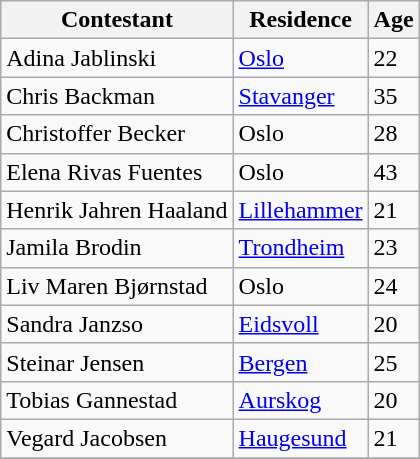<table class=wikitable>
<tr>
<th>Contestant</th>
<th>Residence</th>
<th>Age</th>
</tr>
<tr>
<td>Adina Jablinski</td>
<td><a href='#'>Oslo</a></td>
<td>22</td>
</tr>
<tr>
<td>Chris Backman</td>
<td><a href='#'>Stavanger</a></td>
<td>35</td>
</tr>
<tr>
<td>Christoffer Becker</td>
<td>Oslo</td>
<td>28</td>
</tr>
<tr>
<td>Elena Rivas Fuentes</td>
<td>Oslo</td>
<td>43</td>
</tr>
<tr>
<td>Henrik Jahren Haaland</td>
<td><a href='#'>Lillehammer</a></td>
<td>21</td>
</tr>
<tr>
<td>Jamila Brodin</td>
<td><a href='#'>Trondheim</a></td>
<td>23</td>
</tr>
<tr>
<td>Liv Maren Bjørnstad</td>
<td>Oslo</td>
<td>24</td>
</tr>
<tr>
<td>Sandra Janzso</td>
<td><a href='#'>Eidsvoll</a></td>
<td>20</td>
</tr>
<tr>
<td>Steinar Jensen</td>
<td><a href='#'>Bergen</a></td>
<td>25</td>
</tr>
<tr>
<td>Tobias Gannestad</td>
<td><a href='#'>Aurskog</a></td>
<td>20</td>
</tr>
<tr>
<td>Vegard Jacobsen</td>
<td><a href='#'>Haugesund</a></td>
<td>21</td>
</tr>
<tr>
</tr>
</table>
